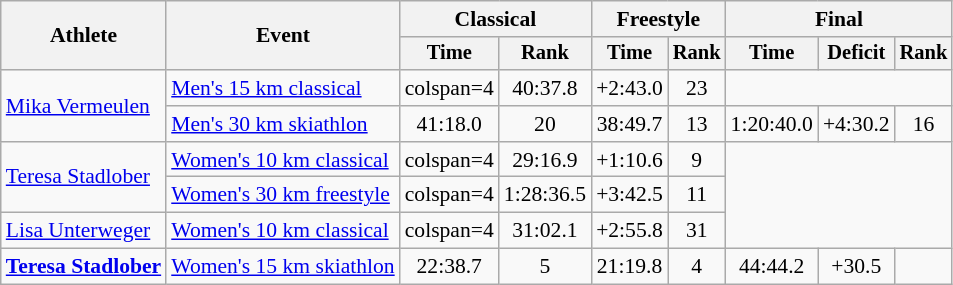<table class=wikitable style="font-size:90%; text-align:center">
<tr>
<th rowspan=2>Athlete</th>
<th rowspan=2>Event</th>
<th colspan=2>Classical</th>
<th colspan=2>Freestyle</th>
<th colspan=3>Final</th>
</tr>
<tr style="font-size: 95%">
<th>Time</th>
<th>Rank</th>
<th>Time</th>
<th>Rank</th>
<th>Time</th>
<th>Deficit</th>
<th>Rank</th>
</tr>
<tr>
<td align=left rowspan=2><a href='#'>Mika Vermeulen</a></td>
<td align=left><a href='#'>Men's 15 km classical</a></td>
<td>colspan=4 </td>
<td>40:37.8</td>
<td>+2:43.0</td>
<td>23</td>
</tr>
<tr>
<td align=left><a href='#'>Men's 30 km skiathlon</a></td>
<td>41:18.0</td>
<td>20</td>
<td>38:49.7</td>
<td>13</td>
<td>1:20:40.0</td>
<td>+4:30.2</td>
<td>16</td>
</tr>
<tr>
<td align=left rowspan=2><a href='#'>Teresa Stadlober</a></td>
<td align=left><a href='#'>Women's 10 km classical</a></td>
<td>colspan=4 </td>
<td>29:16.9</td>
<td>+1:10.6</td>
<td>9</td>
</tr>
<tr>
<td align=left><a href='#'>Women's 30 km freestyle</a></td>
<td>colspan=4 </td>
<td>1:28:36.5</td>
<td>+3:42.5</td>
<td>11</td>
</tr>
<tr>
<td align=left><a href='#'>Lisa Unterweger</a></td>
<td align=left><a href='#'>Women's 10 km classical</a></td>
<td>colspan=4 </td>
<td>31:02.1</td>
<td>+2:55.8</td>
<td>31</td>
</tr>
<tr>
<td align=left><strong><a href='#'>Teresa Stadlober</a></strong></td>
<td align=left><a href='#'>Women's 15 km skiathlon</a></td>
<td>22:38.7</td>
<td>5</td>
<td>21:19.8</td>
<td>4</td>
<td>44:44.2</td>
<td>+30.5</td>
<td></td>
</tr>
</table>
